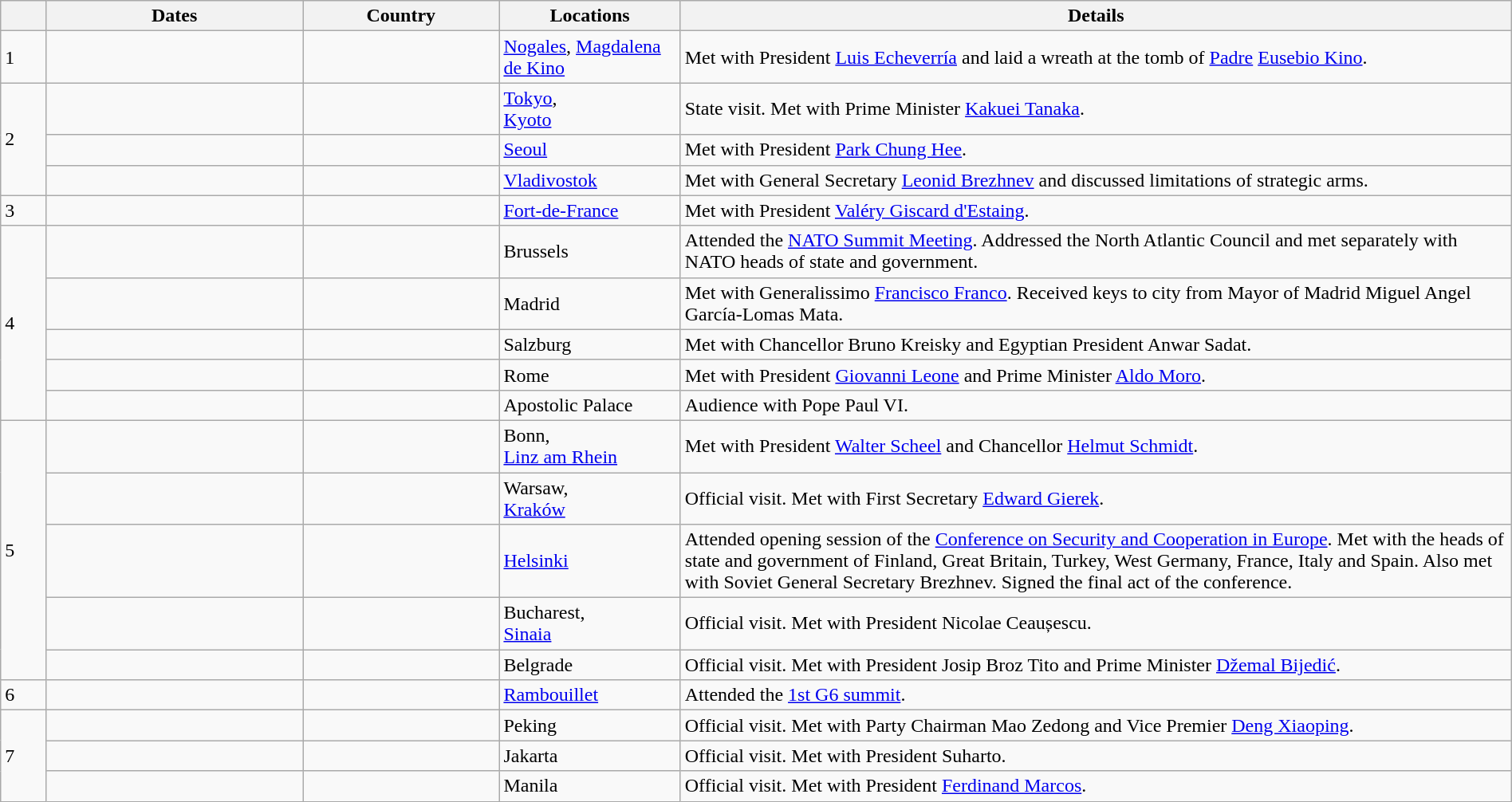<table class="wikitable sortable" border="1" style="margin: 1em auto 1em auto">
<tr>
<th style="width: 3%;"></th>
<th style="width: 17%;">Dates</th>
<th style="width: 13%;">Country</th>
<th style="width: 12%;">Locations</th>
<th style="width: 55%;">Details</th>
</tr>
<tr>
<td>1</td>
<td></td>
<td></td>
<td><a href='#'>Nogales</a>, <a href='#'>Magdalena de Kino</a></td>
<td>Met with President <a href='#'>Luis Echeverría</a> and laid a wreath at the tomb of <a href='#'>Padre</a> <a href='#'>Eusebio Kino</a>.</td>
</tr>
<tr>
<td rowspan=3>2</td>
<td></td>
<td></td>
<td><a href='#'>Tokyo</a>,<br><a href='#'>Kyoto</a></td>
<td>State visit. Met with Prime Minister <a href='#'>Kakuei Tanaka</a>.</td>
</tr>
<tr>
<td></td>
<td></td>
<td><a href='#'>Seoul</a></td>
<td>Met with President <a href='#'>Park Chung Hee</a>.</td>
</tr>
<tr>
<td></td>
<td></td>
<td><a href='#'>Vladivostok</a></td>
<td>Met with General Secretary <a href='#'>Leonid Brezhnev</a> and discussed limitations of strategic arms.</td>
</tr>
<tr>
<td>3</td>
<td></td>
<td></td>
<td><a href='#'>Fort-de-France</a></td>
<td>Met with President <a href='#'>Valéry Giscard d'Estaing</a>.</td>
</tr>
<tr>
<td rowspan=5>4</td>
<td></td>
<td></td>
<td>Brussels</td>
<td>Attended the <a href='#'>NATO Summit Meeting</a>. Addressed the North Atlantic Council and met separately with NATO heads of state and government.</td>
</tr>
<tr>
<td></td>
<td></td>
<td>Madrid</td>
<td>Met with Generalissimo <a href='#'>Francisco Franco</a>. Received keys to city from Mayor of Madrid Miguel Angel García-Lomas Mata.</td>
</tr>
<tr>
<td></td>
<td></td>
<td>Salzburg</td>
<td>Met with Chancellor Bruno Kreisky and Egyptian President Anwar Sadat.</td>
</tr>
<tr>
<td></td>
<td></td>
<td>Rome</td>
<td>Met with President <a href='#'>Giovanni Leone</a> and Prime Minister <a href='#'>Aldo Moro</a>.</td>
</tr>
<tr>
<td></td>
<td></td>
<td>Apostolic Palace</td>
<td>Audience with Pope Paul VI.</td>
</tr>
<tr>
<td rowspan=5>5</td>
<td></td>
<td></td>
<td>Bonn,<br><a href='#'>Linz am Rhein</a></td>
<td>Met with President <a href='#'>Walter Scheel</a> and Chancellor <a href='#'>Helmut Schmidt</a>.</td>
</tr>
<tr>
<td></td>
<td></td>
<td>Warsaw,<br><a href='#'>Kraków</a></td>
<td>Official visit. Met with First Secretary <a href='#'>Edward Gierek</a>.</td>
</tr>
<tr>
<td></td>
<td></td>
<td><a href='#'>Helsinki</a></td>
<td>Attended opening session of the <a href='#'>Conference on Security and Cooperation in Europe</a>. Met with the heads of state and government of Finland, Great Britain, Turkey, West Germany, France, Italy and Spain. Also met with Soviet General Secretary Brezhnev. Signed the final act of the conference.</td>
</tr>
<tr>
<td></td>
<td></td>
<td>Bucharest,<br><a href='#'>Sinaia</a></td>
<td>Official visit. Met with President Nicolae Ceaușescu.</td>
</tr>
<tr>
<td></td>
<td></td>
<td>Belgrade</td>
<td>Official visit. Met with President Josip Broz Tito and Prime Minister <a href='#'>Džemal Bijedić</a>.</td>
</tr>
<tr>
<td>6</td>
<td></td>
<td></td>
<td><a href='#'>Rambouillet</a></td>
<td>Attended the <a href='#'>1st G6 summit</a>.</td>
</tr>
<tr>
<td rowspan=3>7</td>
<td></td>
<td></td>
<td>Peking</td>
<td>Official visit. Met with Party Chairman Mao Zedong and Vice Premier <a href='#'>Deng Xiaoping</a>.</td>
</tr>
<tr>
<td></td>
<td></td>
<td>Jakarta</td>
<td>Official visit. Met with President Suharto.</td>
</tr>
<tr>
<td></td>
<td></td>
<td>Manila</td>
<td>Official visit. Met with President <a href='#'>Ferdinand Marcos</a>.</td>
</tr>
</table>
